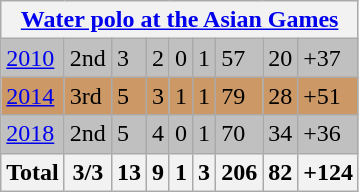<table class="wikitable">
<tr>
<th colspan=10><a href='#'>Water polo at the Asian Games</a></th>
</tr>
<tr bgcolor=silver>
<td><a href='#'>2010</a></td>
<td>2nd</td>
<td>3</td>
<td>2</td>
<td>0</td>
<td>1</td>
<td>57</td>
<td>20</td>
<td>+37</td>
</tr>
<tr bgcolor=#cc9966>
<td><a href='#'>2014</a></td>
<td>3rd</td>
<td>5</td>
<td>3</td>
<td>1</td>
<td>1</td>
<td>79</td>
<td>28</td>
<td>+51</td>
</tr>
<tr bgcolor=silver>
<td><a href='#'>2018</a></td>
<td>2nd</td>
<td>5</td>
<td>4</td>
<td>0</td>
<td>1</td>
<td>70</td>
<td>34</td>
<td>+36</td>
</tr>
<tr>
<th>Total</th>
<th>3/3</th>
<th>13</th>
<th>9</th>
<th>1</th>
<th>3</th>
<th>206</th>
<th>82</th>
<th>+124</th>
</tr>
</table>
